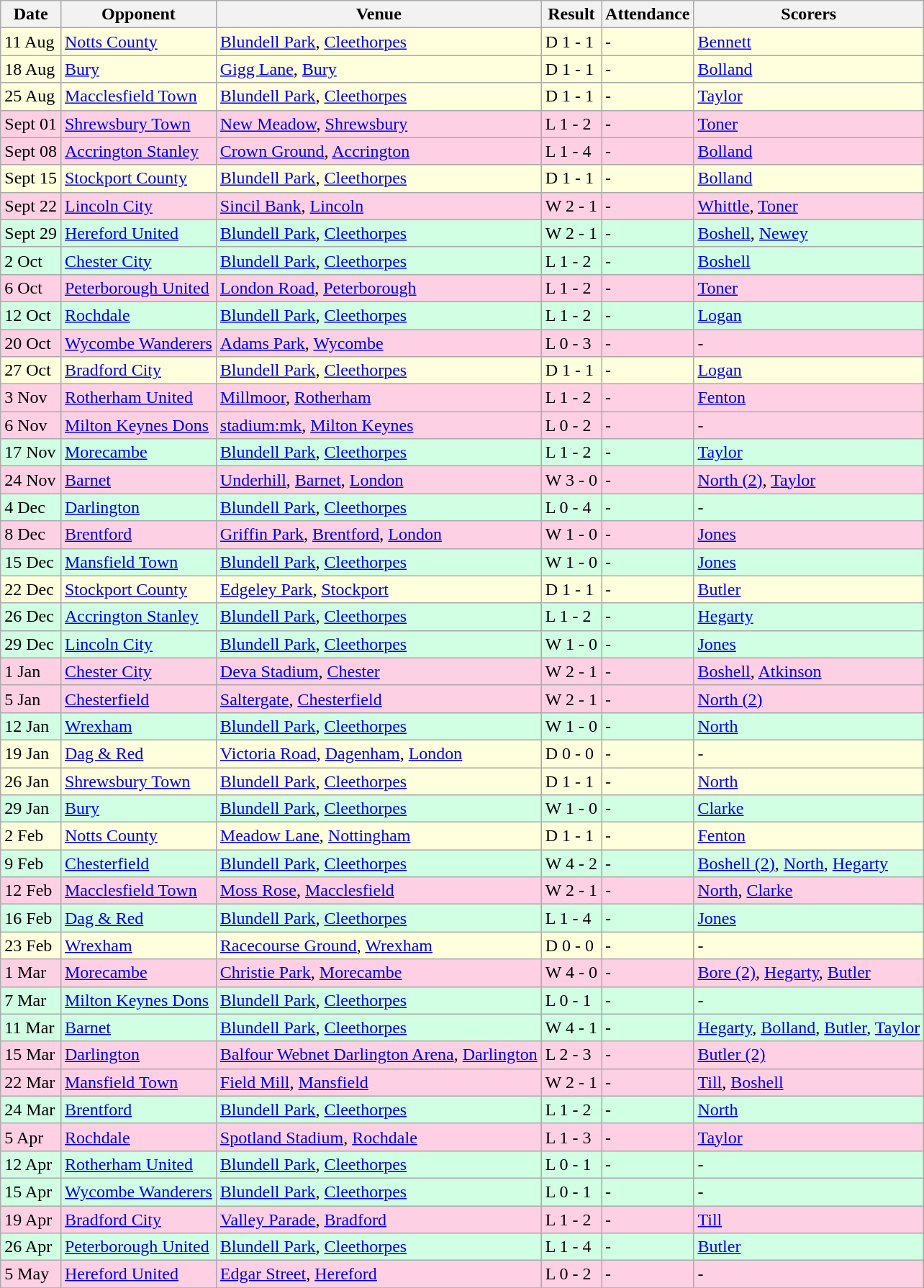<table class="wikitable">
<tr>
<th>Date</th>
<th>Opponent</th>
<th>Venue</th>
<th>Result</th>
<th>Attendance</th>
<th>Scorers</th>
</tr>
<tr style="background: #ffffdd;">
<td>11 Aug</td>
<td><a href='#'>Notts County</a><br></td>
<td><a href='#'>Blundell Park</a>, <a href='#'>Cleethorpes</a></td>
<td>D 1 - 1</td>
<td>-</td>
<td><a href='#'>Bennett</a></td>
</tr>
<tr style="background: #ffffdd;">
<td>18 Aug</td>
<td><a href='#'>Bury</a><br></td>
<td><a href='#'>Gigg Lane</a>, <a href='#'>Bury</a></td>
<td>D 1 - 1</td>
<td>-</td>
<td><a href='#'>Bolland</a></td>
</tr>
<tr style="background: #ffffdd;">
<td>25 Aug</td>
<td><a href='#'>Macclesfield Town</a><br></td>
<td><a href='#'>Blundell Park</a>, <a href='#'>Cleethorpes</a></td>
<td>D 1 - 1</td>
<td>-</td>
<td><a href='#'>Taylor</a></td>
</tr>
<tr style="background: #ffd0e3;">
<td>Sept 01</td>
<td><a href='#'>Shrewsbury Town</a><br></td>
<td><a href='#'>New Meadow</a>, <a href='#'>Shrewsbury</a></td>
<td>L 1 - 2</td>
<td>-</td>
<td><a href='#'>Toner</a></td>
</tr>
<tr style="background: #ffd0e3;">
<td>Sept 08</td>
<td><a href='#'>Accrington Stanley</a><br></td>
<td><a href='#'>Crown Ground</a>, <a href='#'>Accrington</a></td>
<td>L 1 - 4</td>
<td>-</td>
<td><a href='#'>Bolland</a></td>
</tr>
<tr style="background: #ffffdd;">
<td>Sept 15</td>
<td><a href='#'>Stockport County</a><br></td>
<td><a href='#'>Blundell Park</a>, <a href='#'>Cleethorpes</a></td>
<td>D 1 - 1</td>
<td>-</td>
<td><a href='#'>Bolland</a></td>
</tr>
<tr style="background: #ffd0e3;">
<td>Sept 22</td>
<td><a href='#'>Lincoln City</a><br></td>
<td><a href='#'>Sincil Bank</a>, <a href='#'>Lincoln</a></td>
<td>W 2 - 1</td>
<td>-</td>
<td><a href='#'>Whittle</a>, <a href='#'>Toner</a></td>
</tr>
<tr style="background: #d0ffe3;">
<td>Sept 29</td>
<td><a href='#'>Hereford United</a><br></td>
<td><a href='#'>Blundell Park</a>, <a href='#'>Cleethorpes</a></td>
<td>W 2 - 1</td>
<td>-</td>
<td><a href='#'>Boshell</a>, <a href='#'>Newey</a></td>
</tr>
<tr style="background: #d0ffe3;">
<td>2 Oct</td>
<td><a href='#'>Chester City</a><br></td>
<td><a href='#'>Blundell Park</a>, <a href='#'>Cleethorpes</a></td>
<td>L 1 - 2</td>
<td>-</td>
<td><a href='#'>Boshell</a></td>
</tr>
<tr style="background: #ffd0e3;">
<td>6 Oct</td>
<td><a href='#'>Peterborough United</a><br></td>
<td><a href='#'>London Road</a>, <a href='#'>Peterborough</a></td>
<td>L 1 - 2</td>
<td>-</td>
<td><a href='#'>Toner</a></td>
</tr>
<tr style="background: #d0ffe3;">
<td>12 Oct</td>
<td><a href='#'>Rochdale</a><br></td>
<td><a href='#'>Blundell Park</a>, <a href='#'>Cleethorpes</a></td>
<td>L 1 - 2</td>
<td>-</td>
<td><a href='#'>Logan</a></td>
</tr>
<tr style="background: #ffd0e3;">
<td>20 Oct</td>
<td><a href='#'>Wycombe Wanderers</a><br></td>
<td><a href='#'>Adams Park</a>, <a href='#'>Wycombe</a></td>
<td>L 0 - 3</td>
<td>-</td>
<td>-</td>
</tr>
<tr style="background: #ffffdd;">
<td>27 Oct</td>
<td><a href='#'>Bradford City</a><br></td>
<td><a href='#'>Blundell Park</a>, <a href='#'>Cleethorpes</a></td>
<td>D 1 - 1</td>
<td>-</td>
<td><a href='#'>Logan</a></td>
</tr>
<tr style="background: #ffd0e3;">
<td>3 Nov</td>
<td><a href='#'>Rotherham United</a><br></td>
<td><a href='#'>Millmoor</a>, <a href='#'>Rotherham</a></td>
<td>L 1 - 2</td>
<td>-</td>
<td><a href='#'>Fenton</a></td>
</tr>
<tr style="background: #ffd0e3;">
<td>6 Nov</td>
<td><a href='#'>Milton Keynes Dons</a><br></td>
<td><a href='#'>stadium:mk</a>, <a href='#'>Milton Keynes</a></td>
<td>L 0 - 2</td>
<td>-</td>
<td>-</td>
</tr>
<tr style="background: #d0ffe3;">
<td>17 Nov</td>
<td><a href='#'>Morecambe</a><br></td>
<td><a href='#'>Blundell Park</a>, <a href='#'>Cleethorpes</a></td>
<td>L 1 - 2</td>
<td>-</td>
<td><a href='#'>Taylor</a></td>
</tr>
<tr style="background: #ffd0e3;">
<td>24 Nov</td>
<td><a href='#'>Barnet</a><br></td>
<td><a href='#'>Underhill</a>, <a href='#'>Barnet</a>, <a href='#'>London</a></td>
<td>W 3 - 0</td>
<td>-</td>
<td><a href='#'>North (2)</a>, <a href='#'>Taylor</a></td>
</tr>
<tr style="background: #d0ffe3;">
<td>4 Dec</td>
<td><a href='#'>Darlington</a><br></td>
<td><a href='#'>Blundell Park</a>, <a href='#'>Cleethorpes</a></td>
<td>L 0 - 4</td>
<td>-</td>
<td>-</td>
</tr>
<tr style="background: #ffd0e3;">
<td>8 Dec</td>
<td><a href='#'>Brentford</a><br></td>
<td><a href='#'>Griffin Park</a>, <a href='#'>Brentford</a>, <a href='#'>London</a></td>
<td>W 1 - 0</td>
<td>-</td>
<td><a href='#'>Jones</a></td>
</tr>
<tr style="background: #d0ffe3;">
<td>15 Dec</td>
<td><a href='#'>Mansfield Town</a><br></td>
<td><a href='#'>Blundell Park</a>, <a href='#'>Cleethorpes</a></td>
<td>W 1 - 0</td>
<td>-</td>
<td><a href='#'>Jones</a></td>
</tr>
<tr style="background: #ffffdd;">
<td>22 Dec</td>
<td><a href='#'>Stockport County</a><br></td>
<td><a href='#'>Edgeley Park</a>, <a href='#'>Stockport</a></td>
<td>D 1 - 1</td>
<td>-</td>
<td><a href='#'>Butler</a></td>
</tr>
<tr style="background: #d0ffe3;">
<td>26 Dec</td>
<td><a href='#'>Accrington Stanley</a><br></td>
<td><a href='#'>Blundell Park</a>, <a href='#'>Cleethorpes</a></td>
<td>L 1 - 2</td>
<td>-</td>
<td><a href='#'>Hegarty</a></td>
</tr>
<tr style="background: #d0ffe3;">
<td>29 Dec</td>
<td><a href='#'>Lincoln City</a><br></td>
<td><a href='#'>Blundell Park</a>, <a href='#'>Cleethorpes</a></td>
<td>W 1 - 0</td>
<td>-</td>
<td><a href='#'>Jones</a></td>
</tr>
<tr style="background: #ffd0e3;">
<td>1 Jan</td>
<td><a href='#'>Chester City</a><br></td>
<td><a href='#'>Deva Stadium</a>, <a href='#'>Chester</a></td>
<td>W 2 - 1</td>
<td>-</td>
<td><a href='#'>Boshell</a>, <a href='#'>Atkinson</a></td>
</tr>
<tr style="background: #ffd0e3;">
<td>5 Jan</td>
<td><a href='#'>Chesterfield</a><br></td>
<td><a href='#'>Saltergate</a>, <a href='#'>Chesterfield</a></td>
<td>W 2 - 1</td>
<td>-</td>
<td><a href='#'>North (2)</a></td>
</tr>
<tr style="background: #d0ffe3;">
<td>12 Jan</td>
<td><a href='#'>Wrexham</a><br></td>
<td><a href='#'>Blundell Park</a>, <a href='#'>Cleethorpes</a></td>
<td>W 1 - 0</td>
<td>-</td>
<td><a href='#'>North</a></td>
</tr>
<tr style="background: #ffffdd;">
<td>19 Jan</td>
<td><a href='#'>Dag & Red</a><br></td>
<td><a href='#'>Victoria Road</a>, <a href='#'>Dagenham</a>, <a href='#'>London</a></td>
<td>D 0 - 0</td>
<td>-</td>
<td>-</td>
</tr>
<tr style="background: #ffffdd;">
<td>26 Jan</td>
<td><a href='#'>Shrewsbury Town</a><br></td>
<td><a href='#'>Blundell Park</a>, <a href='#'>Cleethorpes</a></td>
<td>D 1 - 1</td>
<td>-</td>
<td><a href='#'>North</a></td>
</tr>
<tr style="background: #d0ffe3;">
<td>29 Jan</td>
<td><a href='#'>Bury</a><br></td>
<td><a href='#'>Blundell Park</a>, <a href='#'>Cleethorpes</a></td>
<td>W 1 - 0</td>
<td>-</td>
<td><a href='#'>Clarke</a></td>
</tr>
<tr style="background: #ffffdd;">
<td>2 Feb</td>
<td><a href='#'>Notts County</a><br></td>
<td><a href='#'>Meadow Lane</a>, <a href='#'>Nottingham</a></td>
<td>D 1 - 1</td>
<td>-</td>
<td><a href='#'>Fenton</a></td>
</tr>
<tr style="background: #d0ffe3;">
<td>9 Feb</td>
<td><a href='#'>Chesterfield</a><br></td>
<td><a href='#'>Blundell Park</a>, <a href='#'>Cleethorpes</a></td>
<td>W 4 - 2</td>
<td>-</td>
<td><a href='#'>Boshell (2)</a>, <a href='#'>North</a>, <a href='#'>Hegarty</a></td>
</tr>
<tr style="background: #ffd0e3;">
<td>12 Feb</td>
<td><a href='#'>Macclesfield Town</a><br></td>
<td><a href='#'>Moss Rose</a>, <a href='#'>Macclesfield</a></td>
<td>W 2 - 1</td>
<td>-</td>
<td><a href='#'>North</a>, <a href='#'>Clarke</a></td>
</tr>
<tr style="background: #d0ffe3;">
<td>16 Feb</td>
<td><a href='#'>Dag & Red</a><br></td>
<td><a href='#'>Blundell Park</a>, <a href='#'>Cleethorpes</a></td>
<td>L 1 - 4</td>
<td>-</td>
<td><a href='#'>Jones</a></td>
</tr>
<tr style="background: #ffffdd;">
<td>23 Feb</td>
<td><a href='#'>Wrexham</a><br></td>
<td><a href='#'>Racecourse Ground</a>, <a href='#'>Wrexham</a></td>
<td>D 0 - 0</td>
<td>-</td>
<td>-</td>
</tr>
<tr style="background: #ffd0e3;">
<td>1 Mar</td>
<td><a href='#'>Morecambe</a><br></td>
<td><a href='#'>Christie Park</a>, <a href='#'>Morecambe</a></td>
<td>W 4 - 0</td>
<td>-</td>
<td><a href='#'>Bore (2)</a>, <a href='#'>Hegarty</a>, <a href='#'>Butler</a></td>
</tr>
<tr style="background: #d0ffe3;">
<td>7 Mar</td>
<td><a href='#'>Milton Keynes Dons</a><br></td>
<td><a href='#'>Blundell Park</a>, <a href='#'>Cleethorpes</a></td>
<td>L 0 - 1</td>
<td>-</td>
<td>-</td>
</tr>
<tr style="background: #d0ffe3;">
<td>11 Mar</td>
<td><a href='#'>Barnet</a><br></td>
<td><a href='#'>Blundell Park</a>, <a href='#'>Cleethorpes</a></td>
<td>W 4 - 1</td>
<td>-</td>
<td><a href='#'>Hegarty</a>, <a href='#'>Bolland</a>, <a href='#'>Butler</a>, <a href='#'>Taylor</a></td>
</tr>
<tr style="background: #ffd0e3;">
<td>15 Mar</td>
<td><a href='#'>Darlington</a><br></td>
<td><a href='#'>Balfour Webnet Darlington Arena</a>, <a href='#'>Darlington</a></td>
<td>L 2 - 3</td>
<td>-</td>
<td><a href='#'>Butler (2)</a></td>
</tr>
<tr style="background: #ffd0e3;">
<td>22 Mar</td>
<td><a href='#'>Mansfield Town</a><br></td>
<td><a href='#'>Field Mill</a>, <a href='#'>Mansfield</a></td>
<td>W 2 - 1</td>
<td>-</td>
<td><a href='#'>Till</a>, <a href='#'>Boshell</a></td>
</tr>
<tr style="background: #d0ffe3;">
<td>24 Mar</td>
<td><a href='#'>Brentford</a><br></td>
<td><a href='#'>Blundell Park</a>, <a href='#'>Cleethorpes</a></td>
<td>L 1 - 2</td>
<td>-</td>
<td><a href='#'>North</a></td>
</tr>
<tr style="background: #ffd0e3;">
<td>5 Apr</td>
<td><a href='#'>Rochdale</a><br></td>
<td><a href='#'>Spotland Stadium</a>, <a href='#'>Rochdale</a></td>
<td>L 1 - 3</td>
<td>-</td>
<td><a href='#'>Taylor</a></td>
</tr>
<tr style="background: #d0ffe3;">
<td>12 Apr</td>
<td><a href='#'>Rotherham United</a><br></td>
<td><a href='#'>Blundell Park</a>, <a href='#'>Cleethorpes</a></td>
<td>L 0 - 1</td>
<td>-</td>
<td>-</td>
</tr>
<tr style="background: #d0ffe3;">
<td>15 Apr</td>
<td><a href='#'>Wycombe Wanderers</a><br></td>
<td><a href='#'>Blundell Park</a>, <a href='#'>Cleethorpes</a></td>
<td>L 0 - 1</td>
<td>-</td>
<td>-</td>
</tr>
<tr style="background: #ffd0e3;">
<td>19 Apr</td>
<td><a href='#'>Bradford City</a><br></td>
<td><a href='#'>Valley Parade</a>, <a href='#'>Bradford</a></td>
<td>L 1 - 2</td>
<td>-</td>
<td><a href='#'>Till</a></td>
</tr>
<tr style="background: #d0ffe3;">
<td>26 Apr</td>
<td><a href='#'>Peterborough United</a><br></td>
<td><a href='#'>Blundell Park</a>, <a href='#'>Cleethorpes</a></td>
<td>L 1 - 4</td>
<td>-</td>
<td><a href='#'>Butler</a></td>
</tr>
<tr style="background: #ffd0e3;">
<td>5 May</td>
<td><a href='#'>Hereford United</a><br></td>
<td><a href='#'>Edgar Street</a>, <a href='#'>Hereford</a></td>
<td>L 0 - 2</td>
<td>-</td>
<td>-</td>
</tr>
<tr>
</tr>
</table>
